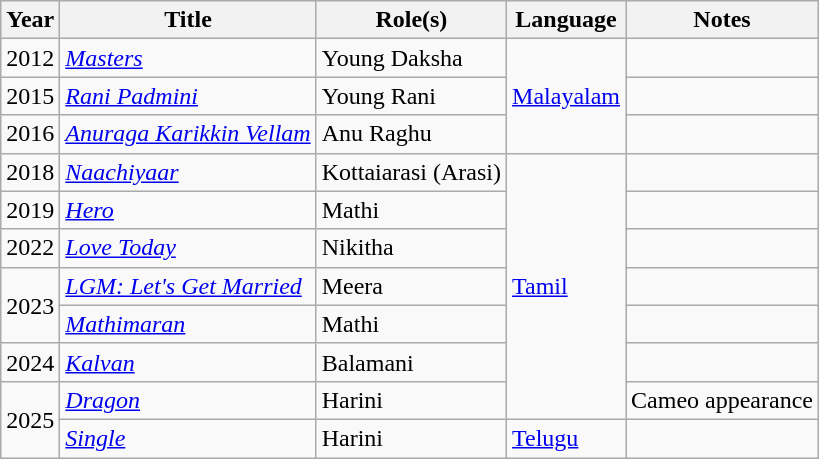<table class="wikitable sortable">
<tr>
<th scope="col">Year</th>
<th scope="col">Title</th>
<th scope="col">Role(s)</th>
<th scope="col">Language</th>
<th class="unsortable" scope="col">Notes</th>
</tr>
<tr>
<td>2012</td>
<td><em><a href='#'>Masters</a></em></td>
<td>Young Daksha</td>
<td rowspan="3"><a href='#'>Malayalam</a></td>
<td></td>
</tr>
<tr>
<td>2015</td>
<td><em><a href='#'>Rani Padmini</a></em></td>
<td>Young Rani</td>
<td></td>
</tr>
<tr>
<td>2016</td>
<td><em><a href='#'>Anuraga Karikkin Vellam</a></em></td>
<td>Anu Raghu</td>
<td></td>
</tr>
<tr>
<td>2018</td>
<td><em><a href='#'>Naachiyaar</a></em></td>
<td>Kottaiarasi (Arasi)</td>
<td rowspan="7"><a href='#'>Tamil</a></td>
<td></td>
</tr>
<tr>
<td>2019</td>
<td><em><a href='#'>Hero</a></em></td>
<td>Mathi</td>
<td></td>
</tr>
<tr>
<td>2022</td>
<td><em><a href='#'>Love Today</a></em></td>
<td>Nikitha</td>
<td></td>
</tr>
<tr>
<td rowspan="2">2023</td>
<td><em><a href='#'>LGM: Let's Get Married</a></em></td>
<td>Meera</td>
<td></td>
</tr>
<tr>
<td><em><a href='#'>Mathimaran</a></em></td>
<td>Mathi</td>
<td></td>
</tr>
<tr>
<td>2024</td>
<td><em><a href='#'>Kalvan</a></em></td>
<td>Balamani</td>
<td></td>
</tr>
<tr>
<td rowspan="2">2025</td>
<td><em><a href='#'>Dragon</a></em></td>
<td>Harini</td>
<td>Cameo appearance</td>
</tr>
<tr>
<td><em><a href='#'>Single</a></em></td>
<td>Harini</td>
<td><a href='#'>Telugu</a></td>
<td></td>
</tr>
</table>
